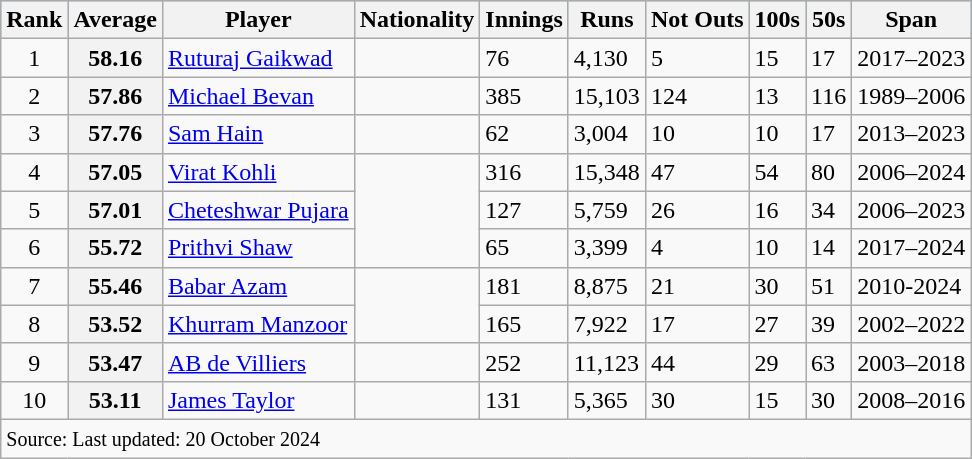<table class="wikitable plaintowheaders sortable">
<tr bgcolor=#87cefa>
<th>Rank</th>
<th>Average</th>
<th>Player</th>
<th>Nationality</th>
<th>Innings</th>
<th>Runs</th>
<th>Not Outs</th>
<th>100s</th>
<th>50s</th>
<th>Span</th>
</tr>
<tr>
<td align=center>1</td>
<th>58.16</th>
<td><a href='#'>Ruturaj Gaikwad</a></td>
<td></td>
<td>76</td>
<td>4,130</td>
<td>5</td>
<td>15</td>
<td>17</td>
<td>2017–2023</td>
</tr>
<tr>
<td align=center>2</td>
<th>57.86</th>
<td><a href='#'>Michael Bevan</a></td>
<td></td>
<td>385</td>
<td>15,103</td>
<td>124</td>
<td>13</td>
<td>116</td>
<td>1989–2006</td>
</tr>
<tr>
<td align=center>3</td>
<th>57.76</th>
<td><a href='#'>Sam Hain</a></td>
<td></td>
<td>62</td>
<td>3,004</td>
<td>10</td>
<td>10</td>
<td>17</td>
<td>2013–2023</td>
</tr>
<tr>
<td align=center>4</td>
<th>57.05</th>
<td><a href='#'>Virat Kohli</a></td>
<td rowspan=3></td>
<td>316</td>
<td>15,348</td>
<td>47</td>
<td>54</td>
<td>80</td>
<td>2006–2024</td>
</tr>
<tr>
<td align=center>5</td>
<th>57.01</th>
<td><a href='#'>Cheteshwar Pujara</a></td>
<td>127</td>
<td>5,759</td>
<td>26</td>
<td>16</td>
<td>34</td>
<td>2006–2023</td>
</tr>
<tr>
<td align=center>6</td>
<th>55.72</th>
<td><a href='#'>Prithvi Shaw</a></td>
<td>65</td>
<td>3,399</td>
<td>4</td>
<td>10</td>
<td>14</td>
<td>2017–2024</td>
</tr>
<tr>
<td align=center>7</td>
<th>55.46</th>
<td><a href='#'>Babar Azam</a></td>
<td rowspan=2></td>
<td>181</td>
<td>8,875</td>
<td>21</td>
<td>30</td>
<td>51</td>
<td>2010-2024</td>
</tr>
<tr>
<td align=center>8</td>
<th>53.52</th>
<td><a href='#'>Khurram Manzoor</a></td>
<td>165</td>
<td>7,922</td>
<td>17</td>
<td>27</td>
<td>39</td>
<td>2002–2022</td>
</tr>
<tr>
<td align=center>9</td>
<th>53.47</th>
<td><a href='#'>AB de Villiers</a></td>
<td></td>
<td>252</td>
<td>11,123</td>
<td>44</td>
<td>29</td>
<td>63</td>
<td>2003–2018</td>
</tr>
<tr>
<td align=center>10</td>
<th>53.11</th>
<td><a href='#'>James Taylor</a></td>
<td></td>
<td>131</td>
<td>5,365</td>
<td>30</td>
<td>15</td>
<td>30</td>
<td>2008–2016</td>
</tr>
<tr>
<td colspan="10"><small>Source:  Last updated: 20 October 2024</small></td>
</tr>
</table>
